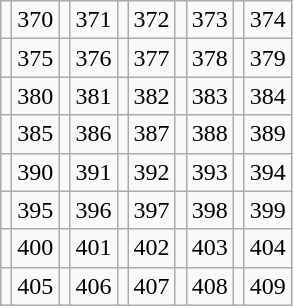<table class="wikitable" style="text-align:center">
<tr>
<td></td>
<td>370<br><big></big></td>
<td></td>
<td>371<br><big></big></td>
<td></td>
<td>372<br><big></big></td>
<td></td>
<td>373<br><big></big></td>
<td></td>
<td>374<br><big></big></td>
</tr>
<tr>
<td></td>
<td>375<br><big></big></td>
<td></td>
<td>376<br><big></big></td>
<td></td>
<td>377<br><big></big></td>
<td></td>
<td>378<br><big></big></td>
<td></td>
<td>379<br><big></big></td>
</tr>
<tr>
<td></td>
<td>380<br><big></big></td>
<td></td>
<td>381<br><big></big></td>
<td></td>
<td>382<br><big></big></td>
<td></td>
<td>383<br><big></big></td>
<td></td>
<td>384<br><big></big></td>
</tr>
<tr>
<td></td>
<td>385<br><big></big></td>
<td></td>
<td>386<br><big></big></td>
<td></td>
<td>387<br><big></big></td>
<td></td>
<td>388<br><big></big></td>
<td></td>
<td>389<br><big></big></td>
</tr>
<tr>
<td></td>
<td>390<br><big></big></td>
<td></td>
<td>391<br><big></big></td>
<td></td>
<td>392<br><big></big></td>
<td></td>
<td>393<br><big></big></td>
<td></td>
<td>394<br><big></big></td>
</tr>
<tr>
<td></td>
<td>395<br><big></big></td>
<td></td>
<td>396<br><big></big></td>
<td></td>
<td>397<br><big></big></td>
<td></td>
<td>398<br><big></big></td>
<td></td>
<td>399<br><big></big></td>
</tr>
<tr>
<td></td>
<td>400<br><big></big></td>
<td></td>
<td>401<br><big></big></td>
<td></td>
<td>402<br><big></big></td>
<td></td>
<td>403<br><big></big></td>
<td></td>
<td>404<br><big></big></td>
</tr>
<tr>
<td></td>
<td>405<br><big></big></td>
<td></td>
<td>406<br><big></big></td>
<td></td>
<td>407<br><big></big></td>
<td></td>
<td>408<br><big></big></td>
<td></td>
<td>409<br><big></big></td>
</tr>
</table>
